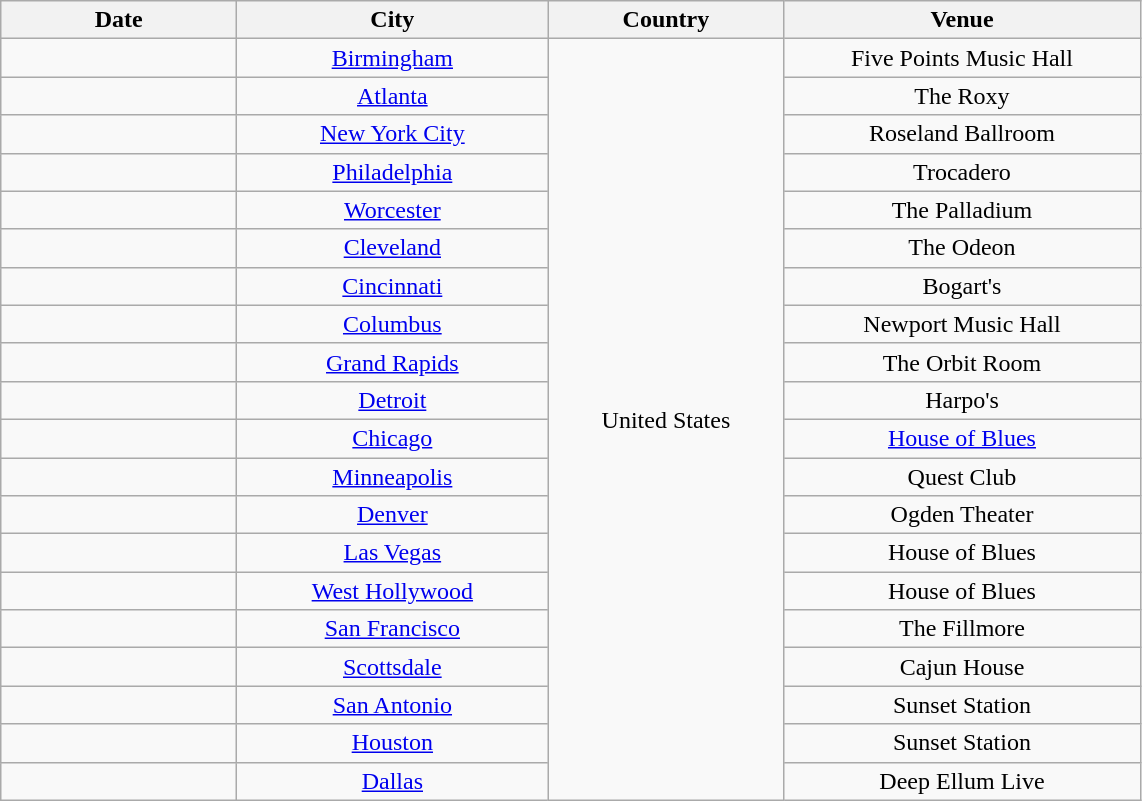<table class="wikitable" style="text-align:center;">
<tr>
<th style="width:150px;">Date</th>
<th style="width:200px;">City</th>
<th style="width:150px;">Country</th>
<th style="width:230px;">Venue</th>
</tr>
<tr>
<td></td>
<td><a href='#'>Birmingham</a></td>
<td rowspan="20">United States</td>
<td>Five Points Music Hall</td>
</tr>
<tr>
<td></td>
<td><a href='#'>Atlanta</a></td>
<td>The Roxy</td>
</tr>
<tr>
<td></td>
<td><a href='#'>New York City</a></td>
<td>Roseland Ballroom</td>
</tr>
<tr>
<td></td>
<td><a href='#'>Philadelphia</a></td>
<td>Trocadero</td>
</tr>
<tr>
<td></td>
<td><a href='#'>Worcester</a></td>
<td>The Palladium</td>
</tr>
<tr>
<td></td>
<td><a href='#'>Cleveland</a></td>
<td>The Odeon</td>
</tr>
<tr>
<td></td>
<td><a href='#'>Cincinnati</a></td>
<td>Bogart's</td>
</tr>
<tr>
<td></td>
<td><a href='#'>Columbus</a></td>
<td>Newport Music Hall</td>
</tr>
<tr>
<td></td>
<td><a href='#'>Grand Rapids</a></td>
<td>The Orbit Room</td>
</tr>
<tr>
<td></td>
<td><a href='#'>Detroit</a></td>
<td>Harpo's</td>
</tr>
<tr>
<td></td>
<td><a href='#'>Chicago</a></td>
<td><a href='#'>House of Blues</a></td>
</tr>
<tr>
<td></td>
<td><a href='#'>Minneapolis</a></td>
<td>Quest Club</td>
</tr>
<tr>
<td></td>
<td><a href='#'>Denver</a></td>
<td>Ogden Theater</td>
</tr>
<tr>
<td></td>
<td><a href='#'>Las Vegas</a></td>
<td>House of Blues</td>
</tr>
<tr>
<td></td>
<td><a href='#'>West Hollywood</a></td>
<td>House of Blues</td>
</tr>
<tr>
<td></td>
<td><a href='#'>San Francisco</a></td>
<td>The Fillmore</td>
</tr>
<tr>
<td></td>
<td><a href='#'>Scottsdale</a></td>
<td>Cajun House</td>
</tr>
<tr>
<td></td>
<td><a href='#'>San Antonio</a></td>
<td>Sunset Station</td>
</tr>
<tr>
<td></td>
<td><a href='#'>Houston</a></td>
<td>Sunset Station</td>
</tr>
<tr>
<td></td>
<td><a href='#'>Dallas</a></td>
<td>Deep Ellum Live</td>
</tr>
</table>
